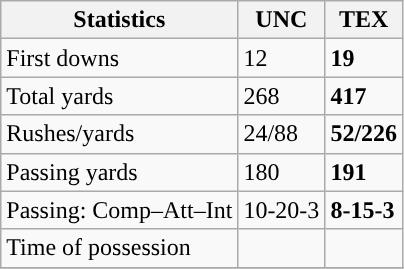<table class="wikitable" style="float: left;">
<tr>
<th>Statistics</th>
<th>UNC</th>
<th>TEX</th>
</tr>
<tr>
<td>First downs</td>
<td>12</td>
<td><strong>19</strong></td>
</tr>
<tr>
<td>Total yards</td>
<td>268</td>
<td><strong>417</strong></td>
</tr>
<tr>
<td>Rushes/yards</td>
<td>24/88</td>
<td><strong>52/226</strong></td>
</tr>
<tr>
<td>Passing yards</td>
<td>180</td>
<td><strong>191</strong></td>
</tr>
<tr>
<td>Passing: Comp–Att–Int</td>
<td>10-20-3</td>
<td><strong>8-15-3</strong></td>
</tr>
<tr>
<td>Time of possession</td>
<td></td>
<td></td>
</tr>
<tr>
</tr>
</table>
